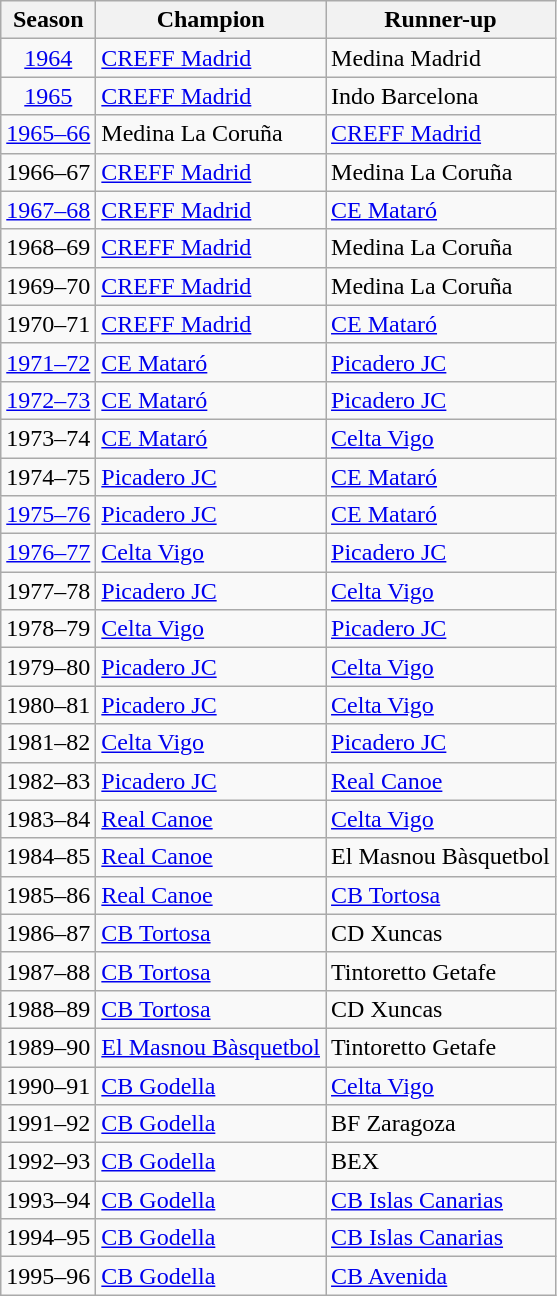<table class="wikitable">
<tr>
<th>Season</th>
<th>Champion</th>
<th>Runner-up</th>
</tr>
<tr>
<td align="center"><a href='#'>1964</a></td>
<td><a href='#'>CREFF Madrid</a></td>
<td>Medina Madrid</td>
</tr>
<tr>
<td align="center"><a href='#'>1965</a></td>
<td><a href='#'>CREFF Madrid</a></td>
<td>Indo Barcelona</td>
</tr>
<tr>
<td align="center"><a href='#'>1965–66</a></td>
<td>Medina La Coruña</td>
<td><a href='#'>CREFF Madrid</a></td>
</tr>
<tr>
<td align="center">1966–67</td>
<td><a href='#'>CREFF Madrid</a></td>
<td>Medina La Coruña</td>
</tr>
<tr>
<td align="center"><a href='#'>1967–68</a></td>
<td><a href='#'>CREFF Madrid</a></td>
<td><a href='#'>CE Mataró</a></td>
</tr>
<tr>
<td align="center">1968–69</td>
<td><a href='#'>CREFF Madrid</a></td>
<td>Medina La Coruña</td>
</tr>
<tr>
<td align="center">1969–70</td>
<td><a href='#'>CREFF Madrid</a></td>
<td>Medina La Coruña</td>
</tr>
<tr>
<td align="center">1970–71</td>
<td><a href='#'>CREFF Madrid</a></td>
<td><a href='#'>CE Mataró</a></td>
</tr>
<tr>
<td align="center"><a href='#'>1971–72</a></td>
<td><a href='#'>CE Mataró</a></td>
<td><a href='#'>Picadero JC</a></td>
</tr>
<tr>
<td align="center"><a href='#'>1972–73</a></td>
<td><a href='#'>CE Mataró</a></td>
<td><a href='#'>Picadero JC</a></td>
</tr>
<tr>
<td align="center">1973–74</td>
<td><a href='#'>CE Mataró</a></td>
<td><a href='#'>Celta Vigo</a></td>
</tr>
<tr>
<td align="center">1974–75</td>
<td><a href='#'>Picadero JC</a></td>
<td><a href='#'>CE Mataró</a></td>
</tr>
<tr>
<td align="center"><a href='#'>1975–76</a></td>
<td><a href='#'>Picadero JC</a></td>
<td><a href='#'>CE Mataró</a></td>
</tr>
<tr>
<td align="center"><a href='#'>1976–77</a></td>
<td><a href='#'>Celta Vigo</a></td>
<td><a href='#'>Picadero JC</a></td>
</tr>
<tr>
<td align="center">1977–78</td>
<td><a href='#'>Picadero JC</a></td>
<td><a href='#'>Celta Vigo</a></td>
</tr>
<tr>
<td align="center">1978–79</td>
<td><a href='#'>Celta Vigo</a></td>
<td><a href='#'>Picadero JC</a></td>
</tr>
<tr>
<td align="center">1979–80</td>
<td><a href='#'>Picadero JC</a></td>
<td><a href='#'>Celta Vigo</a></td>
</tr>
<tr>
<td align="center">1980–81</td>
<td><a href='#'>Picadero JC</a></td>
<td><a href='#'>Celta Vigo</a></td>
</tr>
<tr>
<td align="center">1981–82</td>
<td><a href='#'>Celta Vigo</a></td>
<td><a href='#'>Picadero JC</a></td>
</tr>
<tr>
<td align="center">1982–83</td>
<td><a href='#'>Picadero JC</a></td>
<td><a href='#'>Real Canoe</a></td>
</tr>
<tr>
<td align="center">1983–84</td>
<td><a href='#'>Real Canoe</a></td>
<td><a href='#'>Celta Vigo</a></td>
</tr>
<tr>
<td align="center">1984–85</td>
<td><a href='#'>Real Canoe</a></td>
<td>El Masnou Bàsquetbol</td>
</tr>
<tr>
<td align="center">1985–86</td>
<td><a href='#'>Real Canoe</a></td>
<td><a href='#'>CB Tortosa</a></td>
</tr>
<tr>
<td align="center">1986–87</td>
<td><a href='#'>CB Tortosa</a></td>
<td>CD Xuncas</td>
</tr>
<tr>
<td align="center">1987–88</td>
<td><a href='#'>CB Tortosa</a></td>
<td>Tintoretto Getafe</td>
</tr>
<tr>
<td align="center">1988–89</td>
<td><a href='#'>CB Tortosa</a></td>
<td>CD Xuncas</td>
</tr>
<tr>
<td align="center">1989–90</td>
<td><a href='#'>El Masnou Bàsquetbol</a></td>
<td>Tintoretto Getafe</td>
</tr>
<tr>
<td align="center">1990–91</td>
<td><a href='#'>CB Godella</a></td>
<td><a href='#'>Celta Vigo</a></td>
</tr>
<tr>
<td align="center">1991–92</td>
<td><a href='#'>CB Godella</a></td>
<td>BF Zaragoza</td>
</tr>
<tr>
<td align="center">1992–93</td>
<td><a href='#'>CB Godella</a></td>
<td>BEX</td>
</tr>
<tr>
<td align="center">1993–94</td>
<td><a href='#'>CB Godella</a></td>
<td><a href='#'>CB Islas Canarias</a></td>
</tr>
<tr>
<td align="center">1994–95</td>
<td><a href='#'>CB Godella</a></td>
<td><a href='#'>CB Islas Canarias</a></td>
</tr>
<tr>
<td align="center">1995–96</td>
<td><a href='#'>CB Godella</a></td>
<td><a href='#'>CB Avenida</a></td>
</tr>
</table>
